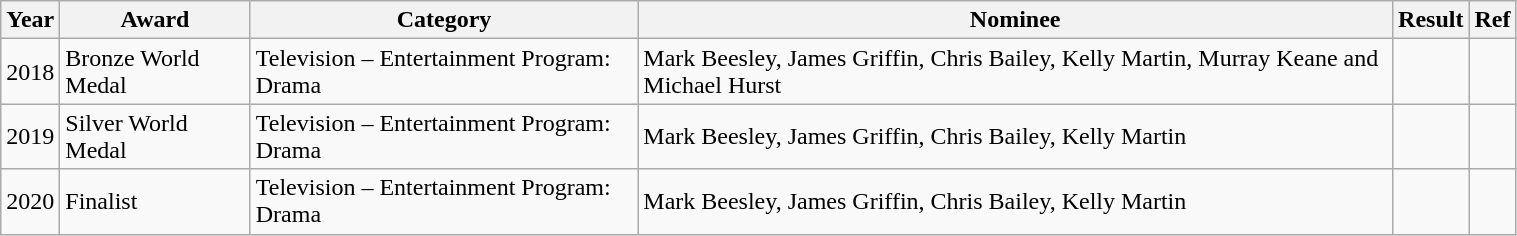<table class="wikitable" width="80%">
<tr>
<th>Year</th>
<th>Award</th>
<th>Category</th>
<th>Nominee</th>
<th>Result</th>
<th>Ref</th>
</tr>
<tr>
<td align="center">2018</td>
<td>Bronze World Medal</td>
<td>Television – Entertainment Program: Drama</td>
<td>Mark Beesley, James Griffin, Chris Bailey, Kelly Martin, Murray Keane and Michael Hurst</td>
<td></td>
<td align="center"></td>
</tr>
<tr>
<td align="center">2019</td>
<td>Silver World Medal</td>
<td>Television – Entertainment Program: Drama</td>
<td>Mark Beesley, James Griffin, Chris Bailey, Kelly Martin</td>
<td></td>
<td align="center"></td>
</tr>
<tr>
<td align="center">2020</td>
<td>Finalist</td>
<td>Television – Entertainment Program: Drama</td>
<td>Mark Beesley, James Griffin, Chris Bailey, Kelly Martin</td>
<td></td>
<td align="center"></td>
</tr>
</table>
